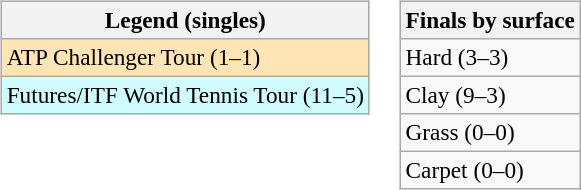<table>
<tr valign=top>
<td><br><table class=wikitable style=font-size:97%>
<tr>
<th>Legend (singles)</th>
</tr>
<tr bgcolor=moccasin>
<td>ATP Challenger Tour (1–1)</td>
</tr>
<tr bgcolor=#cffcff>
<td>Futures/ITF World Tennis Tour (11–5)</td>
</tr>
</table>
</td>
<td><br><table class=wikitable style=font-size:97%>
<tr>
<th>Finals by surface</th>
</tr>
<tr>
<td>Hard (3–3)</td>
</tr>
<tr>
<td>Clay (9–3)</td>
</tr>
<tr>
<td>Grass (0–0)</td>
</tr>
<tr>
<td>Carpet (0–0)</td>
</tr>
</table>
</td>
</tr>
</table>
